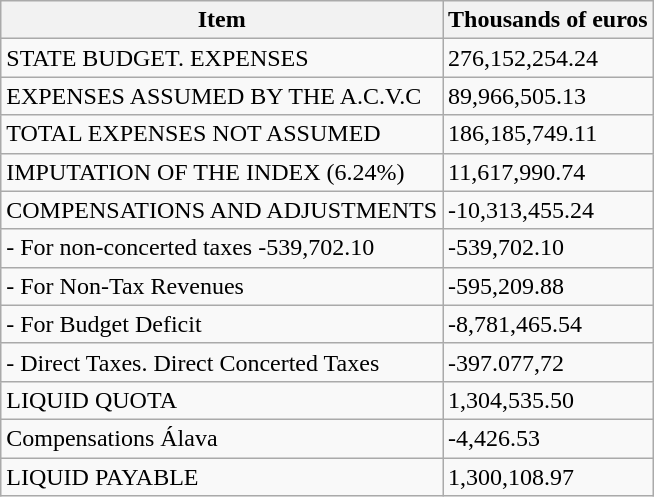<table class="wikitable">
<tr>
<th>Item</th>
<th>Thousands of euros</th>
</tr>
<tr>
<td>STATE BUDGET. EXPENSES</td>
<td>276,152,254.24</td>
</tr>
<tr>
<td>EXPENSES ASSUMED BY THE A.C.V.C</td>
<td>89,966,505.13</td>
</tr>
<tr>
<td>TOTAL EXPENSES NOT ASSUMED</td>
<td>186,185,749.11</td>
</tr>
<tr>
<td>IMPUTATION OF THE INDEX (6.24%)</td>
<td>11,617,990.74</td>
</tr>
<tr>
<td>COMPENSATIONS AND ADJUSTMENTS</td>
<td>-10,313,455.24</td>
</tr>
<tr>
<td>- For non-concerted taxes	-539,702.10</td>
<td>-539,702.10</td>
</tr>
<tr>
<td>- For Non-Tax Revenues</td>
<td>-595,209.88</td>
</tr>
<tr>
<td>- For Budget Deficit</td>
<td>-8,781,465.54</td>
</tr>
<tr>
<td>- Direct Taxes. Direct Concerted Taxes</td>
<td>-397.077,72</td>
</tr>
<tr>
<td>LIQUID QUOTA</td>
<td>1,304,535.50</td>
</tr>
<tr>
<td>Compensations Álava</td>
<td>-4,426.53</td>
</tr>
<tr>
<td>LIQUID PAYABLE</td>
<td>1,300,108.97</td>
</tr>
</table>
